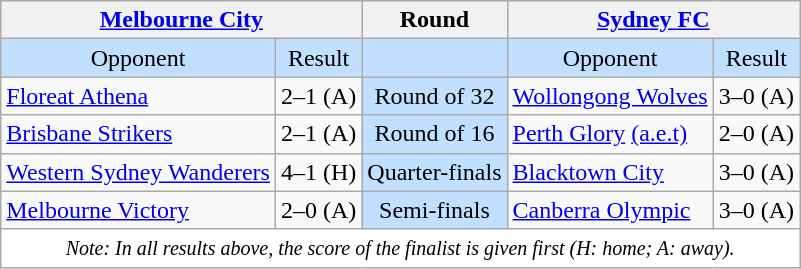<table class="wikitable" style="text-align: center; floatleft;">
<tr>
<th colspan=2><a href='#'>Melbourne City</a></th>
<th>Round</th>
<th colspan=2><a href='#'>Sydney FC</a></th>
</tr>
<tr bgcolor=#c1e0ff>
<td>Opponent</td>
<td>Result</td>
<td></td>
<td>Opponent</td>
<td>Result</td>
</tr>
<tr>
<td align=left><a href='#'>Floreat Athena</a></td>
<td>2–1 (A)</td>
<td bgcolor=#c1e0ff>Round of 32</td>
<td align=left><a href='#'>Wollongong Wolves</a></td>
<td>3–0 (A)</td>
</tr>
<tr>
<td align=left><a href='#'>Brisbane Strikers</a></td>
<td>2–1 (A)</td>
<td bgcolor=#c1e0ff>Round of 16</td>
<td align=left><a href='#'>Perth Glory</a> <a href='#'>(a.e.t)</a></td>
<td>2–0 (A)</td>
</tr>
<tr>
<td align=left><a href='#'>Western Sydney Wanderers</a></td>
<td>4–1 (H)</td>
<td bgcolor=#c1e0ff>Quarter-finals</td>
<td align=left><a href='#'>Blacktown City</a></td>
<td>3–0 (A)</td>
</tr>
<tr>
<td align=left><a href='#'>Melbourne Victory</a></td>
<td>2–0 (A)</td>
<td bgcolor=#c1e0ff>Semi-finals</td>
<td align=left><a href='#'>Canberra Olympic</a></td>
<td>3–0 (A)</td>
</tr>
<tr>
<td colspan=5 style="background-color:white;"><small><em>Note: In all results above, the score of the finalist is given first (H: home; A: away).</em></small></td>
</tr>
</table>
